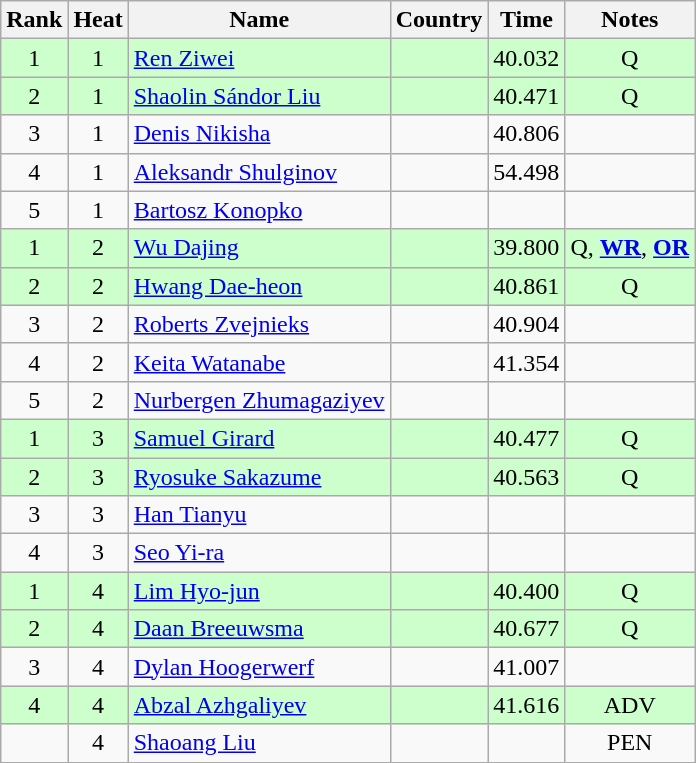<table class="wikitable sortable" style="text-align:center">
<tr>
<th>Rank</th>
<th>Heat</th>
<th>Name</th>
<th>Country</th>
<th>Time</th>
<th>Notes</th>
</tr>
<tr bgcolor=ccffcc>
<td>1</td>
<td>1</td>
<td align=left><a href='#'>Ren Ziwei</a></td>
<td align=left></td>
<td>40.032</td>
<td>Q</td>
</tr>
<tr bgcolor=ccffcc>
<td>2</td>
<td>1</td>
<td align=left><a href='#'>Shaolin Sándor Liu</a></td>
<td align=left></td>
<td>40.471</td>
<td>Q</td>
</tr>
<tr>
<td>3</td>
<td>1</td>
<td align=left><a href='#'>Denis Nikisha</a></td>
<td align=left></td>
<td>40.806</td>
<td></td>
</tr>
<tr>
<td>4</td>
<td>1</td>
<td align=left><a href='#'>Aleksandr Shulginov</a></td>
<td align=left></td>
<td>54.498</td>
<td></td>
</tr>
<tr>
<td>5</td>
<td>1</td>
<td align=left><a href='#'>Bartosz Konopko</a></td>
<td align=left></td>
<td></td>
<td></td>
</tr>
<tr bgcolor=ccffcc>
<td>1</td>
<td>2</td>
<td align=left><a href='#'>Wu Dajing</a></td>
<td align=left></td>
<td>39.800</td>
<td>Q, <strong><a href='#'>WR</a></strong>, <strong><a href='#'>OR</a></strong></td>
</tr>
<tr bgcolor=ccffcc>
<td>2</td>
<td>2</td>
<td align=left><a href='#'>Hwang Dae-heon</a></td>
<td align=left></td>
<td>40.861</td>
<td>Q</td>
</tr>
<tr>
<td>3</td>
<td>2</td>
<td align=left><a href='#'>Roberts Zvejnieks</a></td>
<td align=left></td>
<td>40.904</td>
<td></td>
</tr>
<tr>
<td>4</td>
<td>2</td>
<td align=left><a href='#'>Keita Watanabe</a></td>
<td align=left></td>
<td>41.354</td>
<td></td>
</tr>
<tr>
<td>5</td>
<td>2</td>
<td align=left><a href='#'>Nurbergen Zhumagaziyev</a></td>
<td align=left></td>
<td></td>
<td></td>
</tr>
<tr bgcolor=ccffcc>
<td>1</td>
<td>3</td>
<td align=left><a href='#'>Samuel Girard</a></td>
<td align=left></td>
<td>40.477</td>
<td>Q</td>
</tr>
<tr bgcolor=ccffcc>
<td>2</td>
<td>3</td>
<td align=left><a href='#'>Ryosuke Sakazume</a></td>
<td align=left></td>
<td>40.563</td>
<td>Q</td>
</tr>
<tr>
<td>3</td>
<td>3</td>
<td align=left><a href='#'>Han Tianyu</a></td>
<td align=left></td>
<td></td>
<td></td>
</tr>
<tr>
<td>4</td>
<td>3</td>
<td align=left><a href='#'>Seo Yi-ra</a></td>
<td align=left></td>
<td></td>
<td></td>
</tr>
<tr bgcolor=ccffcc>
<td>1</td>
<td>4</td>
<td align=left><a href='#'>Lim Hyo-jun</a></td>
<td align=left></td>
<td>40.400</td>
<td>Q</td>
</tr>
<tr bgcolor=ccffcc>
<td>2</td>
<td>4</td>
<td align=left><a href='#'>Daan Breeuwsma</a></td>
<td align=left></td>
<td>40.677</td>
<td>Q</td>
</tr>
<tr>
<td>3</td>
<td>4</td>
<td align=left><a href='#'>Dylan Hoogerwerf</a></td>
<td align=left></td>
<td>41.007</td>
<td></td>
</tr>
<tr bgcolor=ccffcc>
<td>4</td>
<td>4</td>
<td align=left><a href='#'>Abzal Azhgaliyev</a></td>
<td align=left></td>
<td>41.616</td>
<td>ADV</td>
</tr>
<tr>
<td></td>
<td>4</td>
<td align=left><a href='#'>Shaoang Liu</a></td>
<td align=left></td>
<td></td>
<td>PEN</td>
</tr>
</table>
